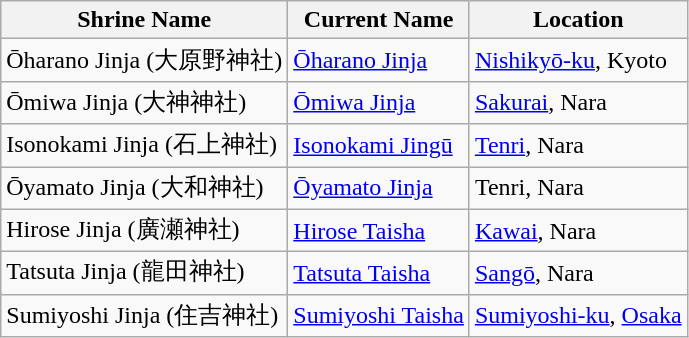<table class="wikitable">
<tr>
<th>Shrine Name</th>
<th>Current Name</th>
<th>Location</th>
</tr>
<tr>
<td>Ōharano Jinja (大原野神社)</td>
<td><a href='#'>Ōharano Jinja</a></td>
<td><a href='#'>Nishikyō-ku</a>, Kyoto</td>
</tr>
<tr>
<td>Ōmiwa Jinja (大神神社)</td>
<td><a href='#'>Ōmiwa Jinja</a></td>
<td><a href='#'>Sakurai</a>, Nara</td>
</tr>
<tr>
<td>Isonokami Jinja (石上神社)</td>
<td><a href='#'>Isonokami Jingū</a></td>
<td><a href='#'>Tenri</a>, Nara</td>
</tr>
<tr>
<td>Ōyamato Jinja (大和神社)</td>
<td><a href='#'>Ōyamato Jinja</a></td>
<td>Tenri, Nara</td>
</tr>
<tr>
<td>Hirose Jinja (廣瀬神社)</td>
<td><a href='#'>Hirose Taisha</a></td>
<td><a href='#'>Kawai</a>, Nara</td>
</tr>
<tr>
<td>Tatsuta Jinja (龍田神社)</td>
<td><a href='#'>Tatsuta Taisha</a></td>
<td><a href='#'>Sangō</a>, Nara</td>
</tr>
<tr>
<td>Sumiyoshi Jinja (住吉神社)</td>
<td><a href='#'>Sumiyoshi Taisha</a></td>
<td><a href='#'>Sumiyoshi-ku</a>, <a href='#'>Osaka</a></td>
</tr>
</table>
